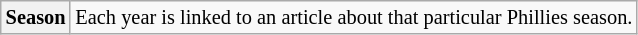<table class="wikitable plainrowheaders" style="font-size:85%">
<tr>
<th scope="row" style="text-align:center"><strong>Season</strong></th>
<td>Each year is linked to an article about that particular Phillies season.<br></td>
</tr>
</table>
